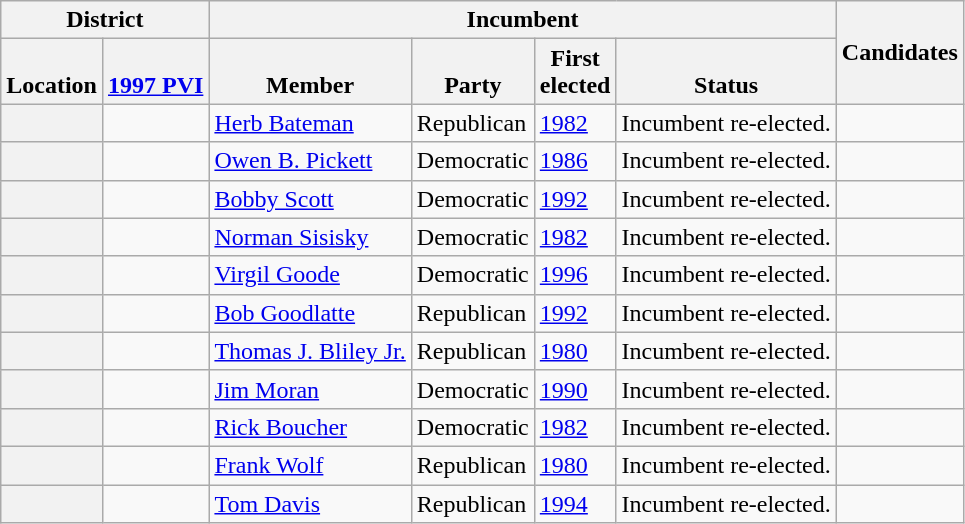<table class="wikitable sortable">
<tr>
<th colspan=2>District</th>
<th colspan=4>Incumbent</th>
<th rowspan=2 class="unsortable">Candidates</th>
</tr>
<tr valign=bottom>
<th>Location</th>
<th><a href='#'>1997 PVI</a></th>
<th>Member</th>
<th>Party</th>
<th>First<br>elected</th>
<th>Status</th>
</tr>
<tr>
<th></th>
<td></td>
<td><a href='#'>Herb Bateman</a></td>
<td>Republican</td>
<td><a href='#'>1982</a></td>
<td>Incumbent re-elected.</td>
<td nowrap></td>
</tr>
<tr>
<th></th>
<td></td>
<td><a href='#'>Owen B. Pickett</a></td>
<td>Democratic</td>
<td><a href='#'>1986</a></td>
<td>Incumbent re-elected.</td>
<td nowrap></td>
</tr>
<tr>
<th></th>
<td></td>
<td><a href='#'>Bobby Scott</a></td>
<td>Democratic</td>
<td><a href='#'>1992</a></td>
<td>Incumbent re-elected.</td>
<td nowrap></td>
</tr>
<tr>
<th></th>
<td></td>
<td><a href='#'>Norman Sisisky</a></td>
<td>Democratic</td>
<td><a href='#'>1982</a></td>
<td>Incumbent re-elected.</td>
<td nowrap></td>
</tr>
<tr>
<th></th>
<td></td>
<td><a href='#'>Virgil Goode</a></td>
<td>Democratic</td>
<td><a href='#'>1996</a></td>
<td>Incumbent re-elected.</td>
<td nowrap></td>
</tr>
<tr>
<th></th>
<td></td>
<td><a href='#'>Bob Goodlatte</a></td>
<td>Republican</td>
<td><a href='#'>1992</a></td>
<td>Incumbent re-elected.</td>
<td nowrap></td>
</tr>
<tr>
<th></th>
<td></td>
<td><a href='#'>Thomas J. Bliley Jr.</a></td>
<td>Republican</td>
<td><a href='#'>1980</a></td>
<td>Incumbent re-elected.</td>
<td nowrap></td>
</tr>
<tr>
<th></th>
<td></td>
<td><a href='#'>Jim Moran</a></td>
<td>Democratic</td>
<td><a href='#'>1990</a></td>
<td>Incumbent re-elected.</td>
<td nowrap></td>
</tr>
<tr>
<th></th>
<td></td>
<td><a href='#'>Rick Boucher</a></td>
<td>Democratic</td>
<td><a href='#'>1982</a></td>
<td>Incumbent re-elected.</td>
<td nowrap></td>
</tr>
<tr>
<th></th>
<td></td>
<td><a href='#'>Frank Wolf</a></td>
<td>Republican</td>
<td><a href='#'>1980</a></td>
<td>Incumbent re-elected.</td>
<td nowrap></td>
</tr>
<tr>
<th></th>
<td></td>
<td><a href='#'>Tom Davis</a></td>
<td>Republican</td>
<td><a href='#'>1994</a></td>
<td>Incumbent re-elected.</td>
<td nowrap></td>
</tr>
</table>
